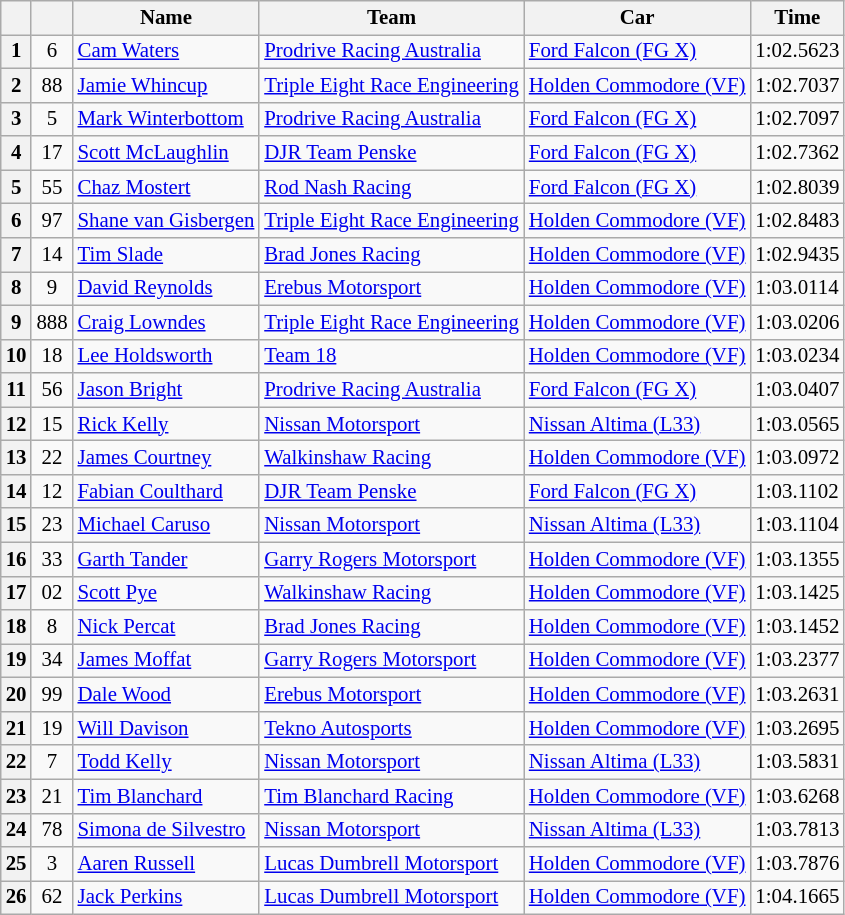<table class="wikitable" style="font-size: 87%">
<tr>
<th></th>
<th></th>
<th>Name</th>
<th>Team</th>
<th>Car</th>
<th>Time</th>
</tr>
<tr>
<th>1</th>
<td align="center">6</td>
<td> <a href='#'>Cam Waters</a></td>
<td><a href='#'>Prodrive Racing Australia</a></td>
<td><a href='#'>Ford Falcon (FG X)</a></td>
<td>1:02.5623</td>
</tr>
<tr>
<th>2</th>
<td align="center">88</td>
<td> <a href='#'>Jamie Whincup</a></td>
<td><a href='#'>Triple Eight Race Engineering</a></td>
<td><a href='#'>Holden Commodore (VF)</a></td>
<td>1:02.7037</td>
</tr>
<tr>
<th>3</th>
<td align="center">5</td>
<td> <a href='#'>Mark Winterbottom</a></td>
<td><a href='#'>Prodrive Racing Australia</a></td>
<td><a href='#'>Ford Falcon (FG X)</a></td>
<td>1:02.7097</td>
</tr>
<tr>
<th>4</th>
<td align="center">17</td>
<td> <a href='#'>Scott McLaughlin</a></td>
<td><a href='#'>DJR Team Penske</a></td>
<td><a href='#'>Ford Falcon (FG X)</a></td>
<td>1:02.7362</td>
</tr>
<tr>
<th>5</th>
<td align="center">55</td>
<td> <a href='#'>Chaz Mostert</a></td>
<td><a href='#'>Rod Nash Racing</a></td>
<td><a href='#'>Ford Falcon (FG X)</a></td>
<td>1:02.8039</td>
</tr>
<tr>
<th>6</th>
<td align="center">97</td>
<td> <a href='#'>Shane van Gisbergen</a></td>
<td><a href='#'>Triple Eight Race Engineering</a></td>
<td><a href='#'>Holden Commodore (VF)</a></td>
<td>1:02.8483</td>
</tr>
<tr>
<th>7</th>
<td align="center">14</td>
<td> <a href='#'>Tim Slade</a></td>
<td><a href='#'>Brad Jones Racing</a></td>
<td><a href='#'>Holden Commodore (VF)</a></td>
<td>1:02.9435</td>
</tr>
<tr>
<th>8</th>
<td align="center">9</td>
<td> <a href='#'>David Reynolds</a></td>
<td><a href='#'>Erebus Motorsport</a></td>
<td><a href='#'>Holden Commodore (VF)</a></td>
<td>1:03.0114</td>
</tr>
<tr>
<th>9</th>
<td align="center">888</td>
<td> <a href='#'>Craig Lowndes</a></td>
<td><a href='#'>Triple Eight Race Engineering</a></td>
<td><a href='#'>Holden Commodore (VF)</a></td>
<td>1:03.0206</td>
</tr>
<tr>
<th>10</th>
<td align="center">18</td>
<td> <a href='#'>Lee Holdsworth</a></td>
<td><a href='#'>Team 18</a></td>
<td><a href='#'>Holden Commodore (VF)</a></td>
<td>1:03.0234</td>
</tr>
<tr>
<th>11</th>
<td align="center">56</td>
<td> <a href='#'>Jason Bright</a></td>
<td><a href='#'>Prodrive Racing Australia</a></td>
<td><a href='#'>Ford Falcon (FG X)</a></td>
<td>1:03.0407</td>
</tr>
<tr>
<th>12</th>
<td align="center">15</td>
<td> <a href='#'>Rick Kelly</a></td>
<td><a href='#'>Nissan Motorsport</a></td>
<td><a href='#'>Nissan Altima (L33)</a></td>
<td>1:03.0565</td>
</tr>
<tr>
<th>13</th>
<td align="center">22</td>
<td> <a href='#'>James Courtney</a></td>
<td><a href='#'>Walkinshaw Racing</a></td>
<td><a href='#'>Holden Commodore (VF)</a></td>
<td>1:03.0972</td>
</tr>
<tr>
<th>14</th>
<td align="center">12</td>
<td> <a href='#'>Fabian Coulthard</a></td>
<td><a href='#'>DJR Team Penske</a></td>
<td><a href='#'>Ford Falcon (FG X)</a></td>
<td>1:03.1102</td>
</tr>
<tr>
<th>15</th>
<td align="center">23</td>
<td> <a href='#'>Michael Caruso</a></td>
<td><a href='#'>Nissan Motorsport</a></td>
<td><a href='#'>Nissan Altima (L33)</a></td>
<td>1:03.1104</td>
</tr>
<tr>
<th>16</th>
<td align="center">33</td>
<td> <a href='#'>Garth Tander</a></td>
<td><a href='#'>Garry Rogers Motorsport</a></td>
<td><a href='#'>Holden Commodore (VF)</a></td>
<td>1:03.1355</td>
</tr>
<tr>
<th>17</th>
<td align="center">02</td>
<td> <a href='#'>Scott Pye</a></td>
<td><a href='#'>Walkinshaw Racing</a></td>
<td><a href='#'>Holden Commodore (VF)</a></td>
<td>1:03.1425</td>
</tr>
<tr>
<th>18</th>
<td align="center">8</td>
<td> <a href='#'>Nick Percat</a></td>
<td><a href='#'>Brad Jones Racing</a></td>
<td><a href='#'>Holden Commodore (VF)</a></td>
<td>1:03.1452</td>
</tr>
<tr>
<th>19</th>
<td align="center">34</td>
<td> <a href='#'>James Moffat</a></td>
<td><a href='#'>Garry Rogers Motorsport</a></td>
<td><a href='#'>Holden Commodore (VF)</a></td>
<td>1:03.2377</td>
</tr>
<tr>
<th>20</th>
<td align="center">99</td>
<td> <a href='#'>Dale Wood</a></td>
<td><a href='#'>Erebus Motorsport</a></td>
<td><a href='#'>Holden Commodore (VF)</a></td>
<td>1:03.2631</td>
</tr>
<tr>
<th>21</th>
<td align="center">19</td>
<td> <a href='#'>Will Davison</a></td>
<td><a href='#'>Tekno Autosports</a></td>
<td><a href='#'>Holden Commodore (VF)</a></td>
<td>1:03.2695</td>
</tr>
<tr>
<th>22</th>
<td align="center">7</td>
<td> <a href='#'>Todd Kelly</a></td>
<td><a href='#'>Nissan Motorsport</a></td>
<td><a href='#'>Nissan Altima (L33)</a></td>
<td>1:03.5831</td>
</tr>
<tr>
<th>23</th>
<td align="center">21</td>
<td> <a href='#'>Tim Blanchard</a></td>
<td><a href='#'>Tim Blanchard Racing</a></td>
<td><a href='#'>Holden Commodore (VF)</a></td>
<td>1:03.6268</td>
</tr>
<tr>
<th>24</th>
<td align="center">78</td>
<td> <a href='#'>Simona de Silvestro</a></td>
<td><a href='#'>Nissan Motorsport</a></td>
<td><a href='#'>Nissan Altima (L33)</a></td>
<td>1:03.7813</td>
</tr>
<tr>
<th>25</th>
<td align="center">3</td>
<td> <a href='#'>Aaren Russell</a></td>
<td><a href='#'>Lucas Dumbrell Motorsport</a></td>
<td><a href='#'>Holden Commodore (VF)</a></td>
<td>1:03.7876</td>
</tr>
<tr>
<th>26</th>
<td align="center">62</td>
<td> <a href='#'>Jack Perkins</a></td>
<td><a href='#'>Lucas Dumbrell Motorsport</a></td>
<td><a href='#'>Holden Commodore (VF)</a></td>
<td>1:04.1665</td>
</tr>
</table>
